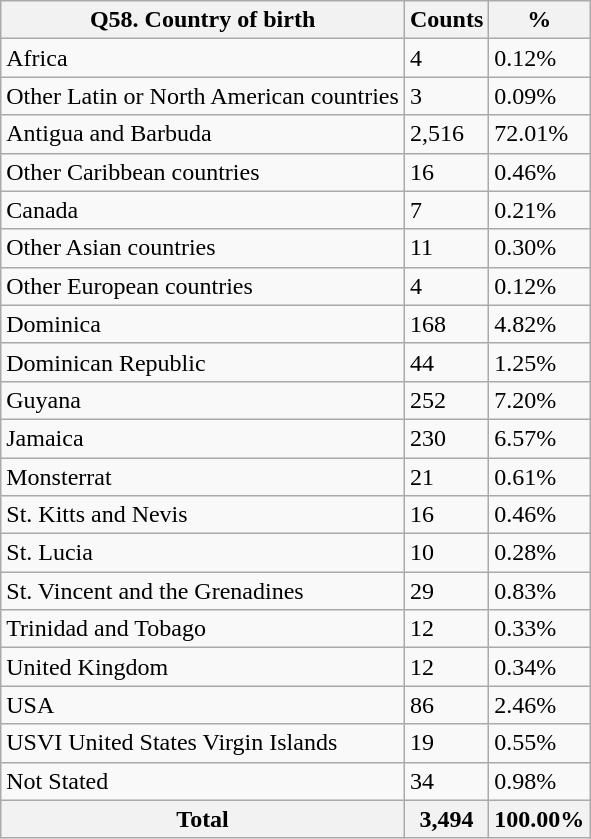<table class="wikitable sortable">
<tr>
<th>Q58. Country of birth</th>
<th>Counts</th>
<th>%</th>
</tr>
<tr>
<td>Africa</td>
<td>4</td>
<td>0.12%</td>
</tr>
<tr>
<td>Other Latin or North American countries</td>
<td>3</td>
<td>0.09%</td>
</tr>
<tr>
<td>Antigua and Barbuda</td>
<td>2,516</td>
<td>72.01%</td>
</tr>
<tr>
<td>Other Caribbean countries</td>
<td>16</td>
<td>0.46%</td>
</tr>
<tr>
<td>Canada</td>
<td>7</td>
<td>0.21%</td>
</tr>
<tr>
<td>Other Asian countries</td>
<td>11</td>
<td>0.30%</td>
</tr>
<tr>
<td>Other European countries</td>
<td>4</td>
<td>0.12%</td>
</tr>
<tr>
<td>Dominica</td>
<td>168</td>
<td>4.82%</td>
</tr>
<tr>
<td>Dominican Republic</td>
<td>44</td>
<td>1.25%</td>
</tr>
<tr>
<td>Guyana</td>
<td>252</td>
<td>7.20%</td>
</tr>
<tr>
<td>Jamaica</td>
<td>230</td>
<td>6.57%</td>
</tr>
<tr>
<td>Monsterrat</td>
<td>21</td>
<td>0.61%</td>
</tr>
<tr>
<td>St. Kitts and Nevis</td>
<td>16</td>
<td>0.46%</td>
</tr>
<tr>
<td>St. Lucia</td>
<td>10</td>
<td>0.28%</td>
</tr>
<tr>
<td>St. Vincent and the Grenadines</td>
<td>29</td>
<td>0.83%</td>
</tr>
<tr>
<td>Trinidad and Tobago</td>
<td>12</td>
<td>0.33%</td>
</tr>
<tr>
<td>United Kingdom</td>
<td>12</td>
<td>0.34%</td>
</tr>
<tr>
<td>USA</td>
<td>86</td>
<td>2.46%</td>
</tr>
<tr>
<td>USVI United States Virgin Islands</td>
<td>19</td>
<td>0.55%</td>
</tr>
<tr>
<td>Not Stated</td>
<td>34</td>
<td>0.98%</td>
</tr>
<tr>
<th>Total</th>
<th>3,494</th>
<th>100.00%</th>
</tr>
</table>
